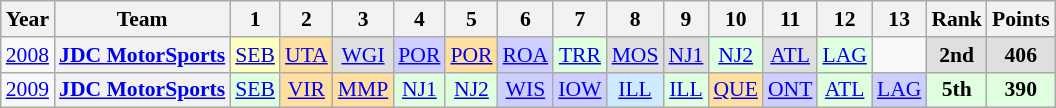<table class="wikitable" style="text-align:center; font-size:90%">
<tr>
<th>Year</th>
<th>Team</th>
<th>1</th>
<th>2</th>
<th>3</th>
<th>4</th>
<th>5</th>
<th>6</th>
<th>7</th>
<th>8</th>
<th>9</th>
<th>10</th>
<th>11</th>
<th>12</th>
<th>13</th>
<th>Rank</th>
<th>Points</th>
</tr>
<tr>
<td><a href='#'>2008</a></td>
<th><a href='#'>JDC MotorSports</a></th>
<td style="background:#FFFFBF;"><a href='#'>SEB</a><br> </td>
<td style="background:#FFDF9F;"><a href='#'>UTA</a><br> </td>
<td style="background:#DFDFDF;"><a href='#'>WGI</a> <br></td>
<td style="background:#CFCFFF;"><a href='#'>POR</a><br> </td>
<td style="background:#FFDF9F;"><a href='#'>POR</a> <br></td>
<td style="background:#CFCFFF;"><a href='#'>ROA</a><br> </td>
<td style="background:#DFFFDF;"><a href='#'>TRR</a><br></td>
<td style="background:#DFDFDF;"><a href='#'>MOS</a><br> </td>
<td style="background:#DFDFDF;"><a href='#'>NJ1</a><br> </td>
<td style="background:#DFFFDF;"><a href='#'>NJ2</a><br> </td>
<td style="background:#DFDFDF;"><a href='#'>ATL</a><br> </td>
<td style="background:#DFFFDF;"><a href='#'>LAG</a> <br></td>
<td></td>
<td style="background:#DFDFDF;"><strong>2nd</strong></td>
<td style="background:#DFDFDF;"><strong>406</strong></td>
</tr>
<tr>
<td><a href='#'>2009</a></td>
<th><a href='#'>JDC MotorSports</a></th>
<td style="background:#DFFFDF;"><a href='#'>SEB</a><br></td>
<td style="background:#FFDF9F;"><a href='#'>VIR</a><br></td>
<td style="background:#FFDF9F;"><a href='#'>MMP</a><br></td>
<td style="background:#DFFFDF;"><a href='#'>NJ1</a><br></td>
<td style="background:#DFFFDF;"><a href='#'>NJ2</a><br></td>
<td style="background:#CFCFFF;"><a href='#'>WIS</a><br></td>
<td style="background:#CFCFFF;"><a href='#'>IOW</a><br></td>
<td style="background:#CFEAFF;"><a href='#'>ILL</a><br></td>
<td style="background:#DFFFDF;"><a href='#'>ILL</a><em><br></em></td>
<td style="background:#FFDF9F;"><a href='#'>QUE</a><br></td>
<td style="background:#CFCFFF;"><a href='#'>ONT</a><br></td>
<td style="background:#DFFFDF;"><a href='#'>ATL</a><br></td>
<td style="background:#CFCFFF;"><a href='#'>LAG</a><br></td>
<td style="background:#DFFFDF;"><strong>5th</strong></td>
<td style="background:#DFFFDF;"><strong>390</strong></td>
</tr>
</table>
